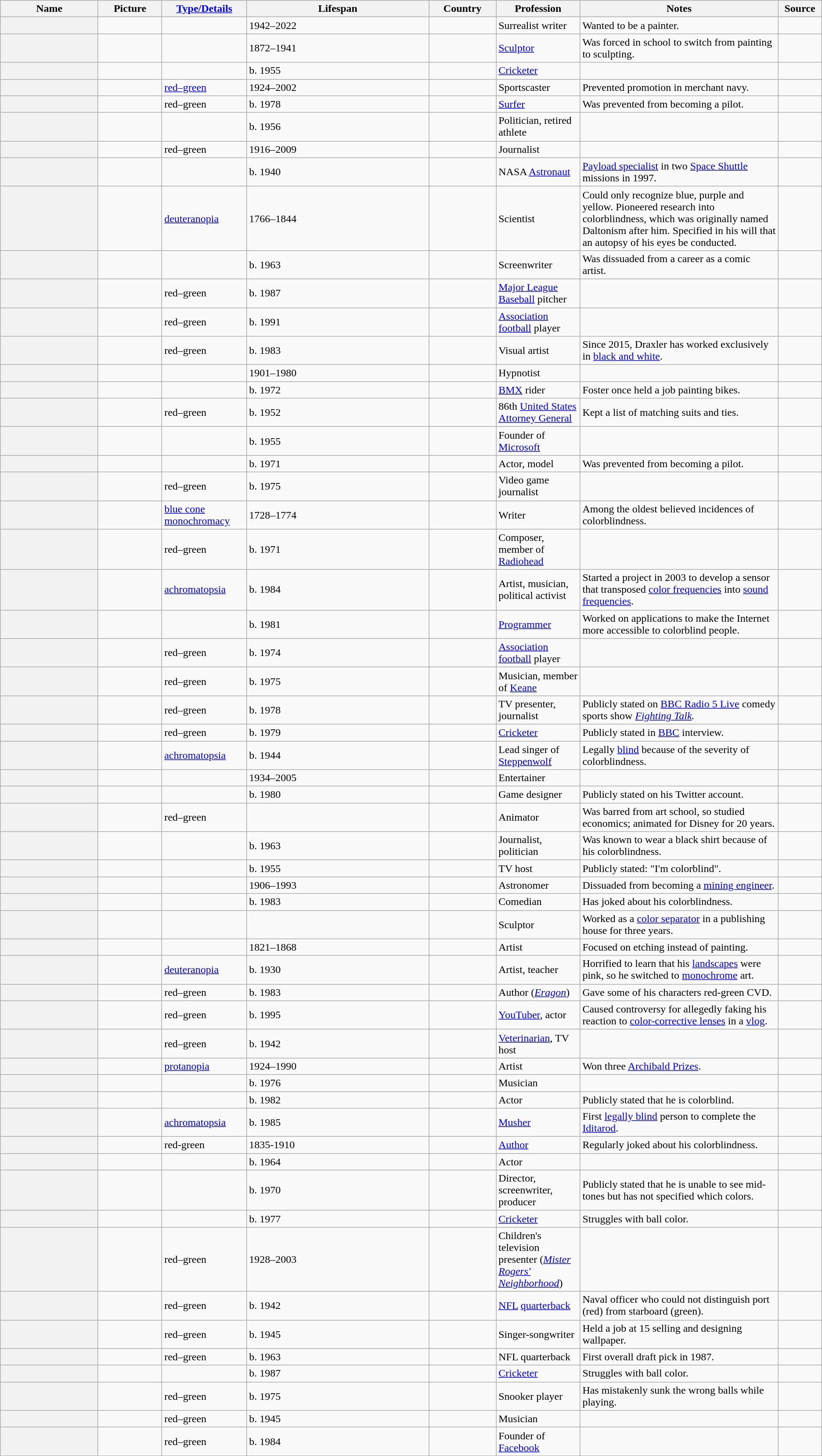<table class="wikitable sortable plainrowheaders">
<tr>
<th scope="col" style="width:20em;">Name</th>
<th scope="col" style="width:10em;">Picture</th>
<th scope="col" style="width:10em;"><a href='#'>Type/Details</a></th>
<th scope="col" style="width:40em;">Lifespan</th>
<th scope="col" style="width:10em;">Country</th>
<th scope="col" style="width:10em;">Profession</th>
<th scope="col" style="width:40em;">Notes</th>
<th scope="col" class="unsortable" style="width:5em;">Source</th>
</tr>
<tr>
<th scope="row"></th>
<td></td>
<td></td>
<td>1942–2022</td>
<td></td>
<td>Surrealist writer</td>
<td>Wanted to be a painter.</td>
<td></td>
</tr>
<tr>
<th scope="row"></th>
<td></td>
<td></td>
<td>1872–1941</td>
<td></td>
<td><a href='#'>Sculptor</a></td>
<td>Was forced in school to switch from painting to sculpting.</td>
<td></td>
</tr>
<tr>
<th scope="row"></th>
<td></td>
<td></td>
<td>b. 1955</td>
<td></td>
<td><a href='#'>Cricketer</a></td>
<td></td>
<td></td>
</tr>
<tr>
<th scope="row"></th>
<td></td>
<td><a href='#'>red–green</a></td>
<td>1924–2002</td>
<td></td>
<td>Sportscaster</td>
<td>Prevented promotion in merchant navy.</td>
<td></td>
</tr>
<tr>
<th scope="row"></th>
<td></td>
<td>red–green</td>
<td>b. 1978</td>
<td></td>
<td><a href='#'>Surfer</a></td>
<td>Was prevented from becoming a pilot.</td>
<td></td>
</tr>
<tr>
<th scope="row"></th>
<td></td>
<td></td>
<td>b. 1956</td>
<td></td>
<td>Politician, retired athlete</td>
<td></td>
<td></td>
</tr>
<tr>
<th scope="row"></th>
<td></td>
<td>red–green</td>
<td>1916–2009</td>
<td></td>
<td>Journalist</td>
<td></td>
<td></td>
</tr>
<tr>
<th scope="row"></th>
<td></td>
<td></td>
<td>b. 1940</td>
<td></td>
<td>NASA <a href='#'>Astronaut</a></td>
<td><a href='#'>Payload specialist</a> in two <a href='#'>Space Shuttle</a> missions in 1997.</td>
<td><br></td>
</tr>
<tr>
<th scope="row"></th>
<td></td>
<td><a href='#'>deuteranopia</a></td>
<td>1766–1844</td>
<td></td>
<td>Scientist</td>
<td>Could only recognize blue, purple and yellow. Pioneered research into colorblindness, which was originally named Daltonism after him. Specified in his will that an autopsy of his eyes be conducted.</td>
<td></td>
</tr>
<tr>
<th scope="row"></th>
<td></td>
<td></td>
<td>b. 1963</td>
<td></td>
<td>Screenwriter</td>
<td>Was dissuaded from a career as a comic artist.</td>
<td></td>
</tr>
<tr>
<th scope="row"></th>
<td></td>
<td>red–green</td>
<td>b. 1987</td>
<td></td>
<td><a href='#'>Major League Baseball</a> pitcher</td>
<td></td>
<td></td>
</tr>
<tr>
<th scope="row"></th>
<td></td>
<td>red–green</td>
<td>b. 1991</td>
<td></td>
<td><a href='#'>Association football</a> player</td>
<td></td>
<td></td>
</tr>
<tr>
<th scope="row"></th>
<td></td>
<td>red–green</td>
<td>b. 1983</td>
<td></td>
<td>Visual artist</td>
<td>Since 2015, Draxler has worked exclusively in <a href='#'>black and white</a>.</td>
<td></td>
</tr>
<tr>
<th scope="row"></th>
<td></td>
<td></td>
<td>1901–1980</td>
<td></td>
<td>Hypnotist</td>
<td></td>
<td></td>
</tr>
<tr>
<th scope="row"></th>
<td></td>
<td></td>
<td>b. 1972</td>
<td></td>
<td><a href='#'>BMX</a> rider</td>
<td>Foster once held a job painting bikes.</td>
<td></td>
</tr>
<tr>
<th scope="row"></th>
<td></td>
<td>red–green</td>
<td>b. 1952</td>
<td></td>
<td>86th <a href='#'>United States Attorney General</a></td>
<td>Kept a list of matching suits and ties.</td>
<td></td>
</tr>
<tr>
<th scope="row"></th>
<td></td>
<td></td>
<td>b. 1955</td>
<td></td>
<td>Founder of <a href='#'>Microsoft</a></td>
<td></td>
<td></td>
</tr>
<tr>
<th scope="row"></th>
<td></td>
<td></td>
<td>b. 1971</td>
<td></td>
<td>Actor, model</td>
<td>Was prevented from becoming a pilot.</td>
<td></td>
</tr>
<tr>
<th scope="row"></th>
<td></td>
<td>red–green</td>
<td>b. 1975</td>
<td></td>
<td>Video game journalist</td>
<td></td>
<td></td>
</tr>
<tr>
<th scope="row"></th>
<td></td>
<td><a href='#'>blue cone monochromacy</a></td>
<td>1728–1774</td>
<td></td>
<td>Writer</td>
<td>Among the oldest believed incidences of colorblindness.</td>
<td></td>
</tr>
<tr>
<th scope="row"></th>
<td></td>
<td>red–green</td>
<td>b. 1971</td>
<td></td>
<td>Composer, member of <a href='#'>Radiohead</a></td>
<td></td>
<td></td>
</tr>
<tr>
<th scope="row"></th>
<td></td>
<td><a href='#'>achromatopsia</a></td>
<td>b. 1984</td>
<td><br><br></td>
<td>Artist, musician, political activist</td>
<td>Started a project in 2003 to develop a sensor that transposed <a href='#'>color frequencies</a> into <a href='#'>sound frequencies</a>.</td>
<td></td>
</tr>
<tr>
<th scope="row"></th>
<td></td>
<td></td>
<td>b. 1981</td>
<td></td>
<td><a href='#'>Programmer</a></td>
<td>Worked on applications to make the Internet more accessible to colorblind people.</td>
<td></td>
</tr>
<tr>
<th scope="row"></th>
<td></td>
<td>red–green</td>
<td>b. 1974</td>
<td><br></td>
<td><a href='#'>Association football</a> player</td>
<td></td>
<td></td>
</tr>
<tr>
<th scope="row"></th>
<td></td>
<td>red–green</td>
<td>b. 1975</td>
<td></td>
<td>Musician, member of <a href='#'>Keane</a></td>
<td></td>
<td></td>
</tr>
<tr>
<th scope="row"></th>
<td></td>
<td>red–green</td>
<td>b. 1978</td>
<td></td>
<td>TV presenter, journalist</td>
<td>Publicly stated on <a href='#'>BBC Radio 5 Live</a> comedy sports show <em><a href='#'>Fighting Talk</a>.</em></td>
<td></td>
</tr>
<tr>
<th scope="row"></th>
<td></td>
<td>red–green</td>
<td>b. 1979</td>
<td></td>
<td><a href='#'>Cricketer</a></td>
<td>Publicly stated in <a href='#'>BBC</a> interview.</td>
<td></td>
</tr>
<tr>
<th scope="row"></th>
<td></td>
<td><a href='#'>achromatopsia</a></td>
<td>b. 1944</td>
<td><br></td>
<td>Lead singer of <a href='#'>Steppenwolf</a></td>
<td>Legally <a href='#'>blind</a> because of the severity of colorblindness.</td>
<td></td>
</tr>
<tr>
<th scope="row"></th>
<td></td>
<td></td>
<td>1934–2005</td>
<td></td>
<td>Entertainer</td>
<td></td>
<td></td>
</tr>
<tr>
<th scope="row"></th>
<td></td>
<td></td>
<td>b. 1980</td>
<td></td>
<td>Game designer</td>
<td>Publicly stated on his Twitter account.</td>
<td></td>
</tr>
<tr>
<th scope="row"></th>
<td></td>
<td>red–green</td>
<td></td>
<td></td>
<td>Animator</td>
<td>Was barred from art school, so studied economics; animated for Disney for 20 years.</td>
<td></td>
</tr>
<tr>
<th scope="row"></th>
<td></td>
<td></td>
<td>b. 1963</td>
<td></td>
<td>Journalist, politician</td>
<td>Was known to wear a black shirt because of his colorblindness.</td>
<td></td>
</tr>
<tr>
<th scope="row"></th>
<td></td>
<td></td>
<td>b. 1955</td>
<td></td>
<td>TV host</td>
<td>Publicly stated: "I'm colorblind".</td>
<td></td>
</tr>
<tr>
<th scope="row"></th>
<td></td>
<td></td>
<td>1906–1993</td>
<td></td>
<td>Astronomer</td>
<td>Dissuaded from becoming a <a href='#'>mining engineer</a>.</td>
<td></td>
</tr>
<tr>
<th scope="row"></th>
<td></td>
<td></td>
<td>b. 1983</td>
<td></td>
<td>Comedian</td>
<td>Has joked about his colorblindness.</td>
<td></td>
</tr>
<tr>
<th scope="row"></th>
<td></td>
<td></td>
<td></td>
<td></td>
<td>Sculptor</td>
<td>Worked as a <a href='#'>color separator</a> in a publishing house for three years.</td>
<td></td>
</tr>
<tr>
<th scope="row"></th>
<td></td>
<td></td>
<td>1821–1868</td>
<td></td>
<td>Artist</td>
<td>Focused on etching instead of painting.</td>
<td></td>
</tr>
<tr>
<th scope="row"></th>
<td></td>
<td><a href='#'>deuteranopia</a></td>
<td>b. 1930</td>
<td></td>
<td>Artist, teacher</td>
<td>Horrified to learn that his <a href='#'>landscapes</a> were pink, so he switched to <a href='#'>monochrome</a> art.</td>
<td></td>
</tr>
<tr>
<th scope="row"></th>
<td></td>
<td>red–green</td>
<td>b. 1983</td>
<td></td>
<td>Author (<em><a href='#'>Eragon</a></em>)</td>
<td>Gave some of his characters red-green CVD.</td>
<td></td>
</tr>
<tr>
<th scope="row"></th>
<td></td>
<td>red–green</td>
<td>b. 1995</td>
<td></td>
<td><a href='#'>YouTuber</a>, actor</td>
<td>Caused controversy for allegedly faking his reaction to <a href='#'>color-corrective lenses</a> in a <a href='#'>vlog</a>.</td>
<td></td>
</tr>
<tr>
<th scope="row"></th>
<td></td>
<td>red–green</td>
<td>b. 1942</td>
<td></td>
<td><a href='#'>Veterinarian</a>, TV host</td>
<td></td>
<td></td>
</tr>
<tr>
<th scope="row"></th>
<td></td>
<td><a href='#'>protanopia</a></td>
<td>1924–1990</td>
<td></td>
<td>Artist</td>
<td>Won three <a href='#'>Archibald Prizes</a>.</td>
<td></td>
</tr>
<tr>
<th scope="row"></th>
<td></td>
<td></td>
<td>b. 1976</td>
<td></td>
<td>Musician</td>
<td></td>
<td></td>
</tr>
<tr>
<th scope="row"></th>
<td></td>
<td></td>
<td>b. 1982</td>
<td></td>
<td>Actor</td>
<td>Publicly stated that he is colorblind.</td>
<td></td>
</tr>
<tr>
<th scope="row"></th>
<td></td>
<td><a href='#'>achromatopsia</a></td>
<td>b. 1985</td>
<td></td>
<td><a href='#'>Musher</a></td>
<td>First <a href='#'>legally blind</a> person to complete the <a href='#'>Iditarod</a>.</td>
<td></td>
</tr>
<tr>
<th scope="row"></th>
<td></td>
<td>red-green</td>
<td>1835-1910</td>
<td></td>
<td><a href='#'>Author</a></td>
<td>Regularly joked about his colorblindness.</td>
<td></td>
</tr>
<tr>
<th scope="row"></th>
<td></td>
<td></td>
<td>b. 1964</td>
<td><br></td>
<td>Actor</td>
<td></td>
<td></td>
</tr>
<tr>
<th scope="row"></th>
<td></td>
<td></td>
<td>b. 1970</td>
<td></td>
<td>Director, screenwriter, producer</td>
<td>Publicly stated that he is unable to see mid-tones but has not specified which colors.</td>
<td></td>
</tr>
<tr>
<th scope="row"></th>
<td></td>
<td></td>
<td>b. 1977</td>
<td></td>
<td><a href='#'>Cricketer</a></td>
<td>Struggles with ball color.</td>
<td></td>
</tr>
<tr>
<th scope="row"></th>
<td></td>
<td>red–green</td>
<td>1928–2003</td>
<td></td>
<td>Children's television presenter (<em><a href='#'>Mister Rogers' Neighborhood</a></em>)</td>
<td></td>
<td></td>
</tr>
<tr>
<th scope="row"></th>
<td></td>
<td>red–green</td>
<td>b. 1942</td>
<td></td>
<td><a href='#'>NFL</a> <a href='#'>quarterback</a></td>
<td>Naval officer who could not distinguish port (red) from starboard (green).</td>
<td></td>
</tr>
<tr>
<th scope="row"></th>
<td></td>
<td>red–green</td>
<td>b. 1945</td>
<td></td>
<td>Singer-songwriter</td>
<td>Held a job at 15 selling and designing wallpaper.</td>
<td></td>
</tr>
<tr>
<th scope="row"></th>
<td></td>
<td>red–green</td>
<td>b. 1963</td>
<td></td>
<td>NFL quarterback</td>
<td>First overall draft pick in 1987.</td>
<td></td>
</tr>
<tr>
<th scope="row"></th>
<td></td>
<td></td>
<td>b. 1987</td>
<td></td>
<td><a href='#'>Cricketer</a></td>
<td>Struggles with ball color.</td>
<td><br></td>
</tr>
<tr>
<th scope="row"></th>
<td></td>
<td>red–green</td>
<td>b. 1975</td>
<td></td>
<td>Snooker player</td>
<td>Has mistakenly sunk the wrong balls while playing.</td>
<td></td>
</tr>
<tr>
<th scope="row"></th>
<td></td>
<td>red–green</td>
<td>b. 1945</td>
<td></td>
<td>Musician</td>
<td></td>
<td></td>
</tr>
<tr>
<th scope="row"></th>
<td></td>
<td>red–green</td>
<td>b. 1984</td>
<td></td>
<td>Founder of <a href='#'>Facebook</a></td>
<td></td>
<td></td>
</tr>
</table>
